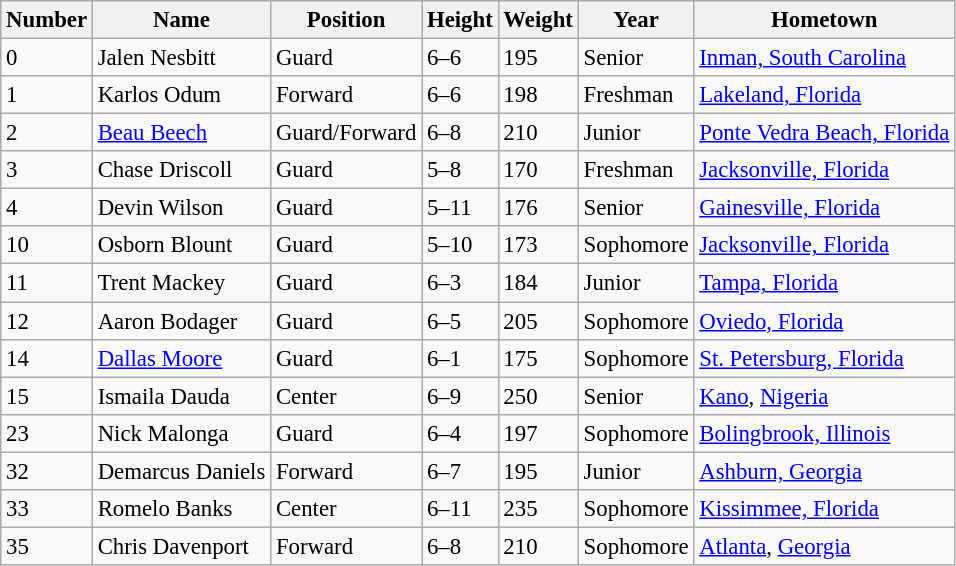<table class="wikitable sortable" style="font-size: 95%">
<tr>
<th>Number</th>
<th>Name</th>
<th>Position</th>
<th>Height</th>
<th>Weight</th>
<th>Year</th>
<th>Hometown</th>
</tr>
<tr>
<td>0</td>
<td>Jalen Nesbitt</td>
<td>Guard</td>
<td>6–6</td>
<td>195</td>
<td>Senior</td>
<td><a href='#'>Inman, South Carolina</a></td>
</tr>
<tr>
<td>1</td>
<td>Karlos Odum</td>
<td>Forward</td>
<td>6–6</td>
<td>198</td>
<td>Freshman</td>
<td><a href='#'>Lakeland, Florida</a></td>
</tr>
<tr>
<td>2</td>
<td><a href='#'>Beau Beech</a></td>
<td>Guard/Forward</td>
<td>6–8</td>
<td>210</td>
<td>Junior</td>
<td><a href='#'>Ponte Vedra Beach, Florida</a></td>
</tr>
<tr>
<td>3</td>
<td>Chase Driscoll</td>
<td>Guard</td>
<td>5–8</td>
<td>170</td>
<td>Freshman</td>
<td><a href='#'>Jacksonville, Florida</a></td>
</tr>
<tr>
<td>4</td>
<td>Devin Wilson</td>
<td>Guard</td>
<td>5–11</td>
<td>176</td>
<td>Senior</td>
<td><a href='#'>Gainesville, Florida</a></td>
</tr>
<tr>
<td>10</td>
<td>Osborn Blount</td>
<td>Guard</td>
<td>5–10</td>
<td>173</td>
<td>Sophomore</td>
<td><a href='#'>Jacksonville, Florida</a></td>
</tr>
<tr>
<td>11</td>
<td>Trent Mackey</td>
<td>Guard</td>
<td>6–3</td>
<td>184</td>
<td>Junior</td>
<td><a href='#'>Tampa, Florida</a></td>
</tr>
<tr>
<td>12</td>
<td>Aaron Bodager</td>
<td>Guard</td>
<td>6–5</td>
<td>205</td>
<td>Sophomore</td>
<td><a href='#'>Oviedo, Florida</a></td>
</tr>
<tr>
<td>14</td>
<td><a href='#'>Dallas Moore</a></td>
<td>Guard</td>
<td>6–1</td>
<td>175</td>
<td>Sophomore</td>
<td><a href='#'>St. Petersburg, Florida</a></td>
</tr>
<tr>
<td>15</td>
<td>Ismaila Dauda</td>
<td>Center</td>
<td>6–9</td>
<td>250</td>
<td>Senior</td>
<td><a href='#'>Kano</a>, <a href='#'>Nigeria</a></td>
</tr>
<tr>
<td>23</td>
<td>Nick Malonga</td>
<td>Guard</td>
<td>6–4</td>
<td>197</td>
<td>Sophomore</td>
<td><a href='#'>Bolingbrook, Illinois</a></td>
</tr>
<tr>
<td>32</td>
<td>Demarcus Daniels</td>
<td>Forward</td>
<td>6–7</td>
<td>195</td>
<td>Junior</td>
<td><a href='#'>Ashburn, Georgia</a></td>
</tr>
<tr>
<td>33</td>
<td>Romelo Banks</td>
<td>Center</td>
<td>6–11</td>
<td>235</td>
<td>Sophomore</td>
<td><a href='#'>Kissimmee, Florida</a></td>
</tr>
<tr>
<td>35</td>
<td>Chris Davenport</td>
<td>Forward</td>
<td>6–8</td>
<td>210</td>
<td>Sophomore</td>
<td><a href='#'>Atlanta</a>, <a href='#'>Georgia</a></td>
</tr>
</table>
